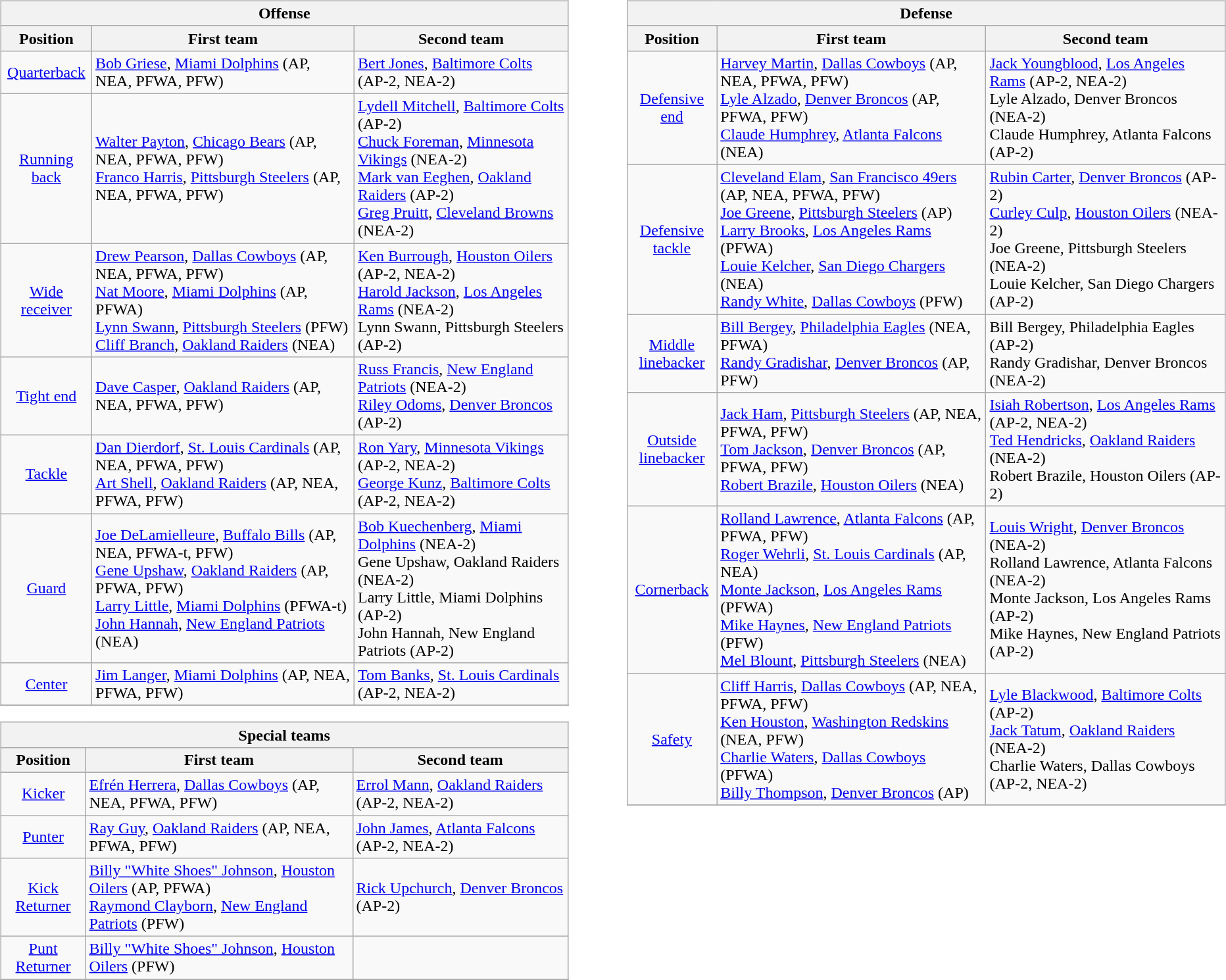<table border=0>
<tr valign="top">
<td><br><table class="wikitable">
<tr>
<th colspan=3>Offense</th>
</tr>
<tr>
<th>Position</th>
<th>First team</th>
<th>Second team</th>
</tr>
<tr>
<td align=center><a href='#'>Quarterback</a></td>
<td><a href='#'>Bob Griese</a>, <a href='#'>Miami Dolphins</a> (AP, NEA, PFWA, PFW)</td>
<td><a href='#'>Bert Jones</a>, <a href='#'>Baltimore Colts</a> (AP-2, NEA-2)</td>
</tr>
<tr>
<td align=center><a href='#'>Running back</a></td>
<td><a href='#'>Walter Payton</a>, <a href='#'>Chicago Bears</a> (AP, NEA, PFWA, PFW) <br> <a href='#'>Franco Harris</a>, <a href='#'>Pittsburgh Steelers</a> (AP, NEA, PFWA, PFW)</td>
<td><a href='#'>Lydell Mitchell</a>, <a href='#'>Baltimore Colts</a> (AP-2) <br> <a href='#'>Chuck Foreman</a>, <a href='#'>Minnesota Vikings</a> (NEA-2) <br> <a href='#'>Mark van Eeghen</a>, <a href='#'>Oakland Raiders</a> (AP-2) <br> <a href='#'>Greg Pruitt</a>, <a href='#'>Cleveland Browns</a> (NEA-2)</td>
</tr>
<tr>
<td align=center><a href='#'>Wide receiver</a></td>
<td><a href='#'>Drew Pearson</a>, <a href='#'>Dallas Cowboys</a> (AP, NEA, PFWA, PFW) <br> <a href='#'>Nat Moore</a>, <a href='#'>Miami Dolphins</a> (AP,  PFWA) <br> <a href='#'>Lynn Swann</a>, <a href='#'>Pittsburgh Steelers</a> (PFW)<br> <a href='#'>Cliff Branch</a>, <a href='#'>Oakland Raiders</a> (NEA)</td>
<td><a href='#'>Ken Burrough</a>, <a href='#'>Houston Oilers</a> (AP-2, NEA-2)<br> <a href='#'>Harold Jackson</a>, <a href='#'>Los Angeles Rams</a> (NEA-2) <br> Lynn Swann, Pittsburgh Steelers (AP-2)</td>
</tr>
<tr>
<td align=center><a href='#'>Tight end</a></td>
<td><a href='#'>Dave Casper</a>, <a href='#'>Oakland Raiders</a> (AP, NEA, PFWA, PFW)</td>
<td><a href='#'>Russ Francis</a>, <a href='#'>New England Patriots</a> (NEA-2) <br> <a href='#'>Riley Odoms</a>, <a href='#'>Denver Broncos</a> (AP-2)</td>
</tr>
<tr>
<td align=center><a href='#'>Tackle</a></td>
<td><a href='#'>Dan Dierdorf</a>, <a href='#'>St. Louis Cardinals</a> (AP, NEA, PFWA, PFW) <br>  <a href='#'>Art Shell</a>, <a href='#'>Oakland Raiders</a> (AP, NEA, PFWA, PFW)</td>
<td><a href='#'>Ron Yary</a>, <a href='#'>Minnesota Vikings</a> (AP-2, NEA-2) <br> <a href='#'>George Kunz</a>, <a href='#'>Baltimore Colts</a> (AP-2, NEA-2)</td>
</tr>
<tr>
<td align=center><a href='#'>Guard</a></td>
<td><a href='#'>Joe DeLamielleure</a>, <a href='#'>Buffalo Bills</a> (AP, NEA, PFWA-t, PFW) <br><a href='#'>Gene Upshaw</a>, <a href='#'>Oakland Raiders</a> (AP, PFWA, PFW) <br><a href='#'>Larry Little</a>, <a href='#'>Miami Dolphins</a>  (PFWA-t) <br> <a href='#'>John Hannah</a>, <a href='#'>New England Patriots</a> (NEA)</td>
<td><a href='#'>Bob Kuechenberg</a>, <a href='#'>Miami Dolphins</a> (NEA-2) <br>Gene Upshaw, Oakland Raiders (NEA-2) <br>Larry Little, Miami Dolphins  (AP-2) <br> John Hannah, New England Patriots (AP-2)</td>
</tr>
<tr>
<td align=center><a href='#'>Center</a></td>
<td><a href='#'>Jim Langer</a>, <a href='#'>Miami Dolphins</a> (AP, NEA, PFWA, PFW)</td>
<td><a href='#'>Tom Banks</a>, <a href='#'>St. Louis Cardinals</a> (AP-2, NEA-2)</td>
</tr>
<tr>
</tr>
</table>
<table class="wikitable">
<tr>
<th colspan=3>Special teams</th>
</tr>
<tr>
<th>Position</th>
<th>First team</th>
<th>Second team</th>
</tr>
<tr>
<td align=center><a href='#'>Kicker</a></td>
<td><a href='#'>Efrén Herrera</a>, <a href='#'>Dallas Cowboys</a> (AP, NEA, PFWA, PFW)</td>
<td><a href='#'>Errol Mann</a>, <a href='#'>Oakland Raiders</a> (AP-2, NEA-2)</td>
</tr>
<tr>
<td align=center><a href='#'>Punter</a></td>
<td><a href='#'>Ray Guy</a>, <a href='#'>Oakland Raiders</a> (AP, NEA, PFWA, PFW)</td>
<td><a href='#'>John James</a>, <a href='#'>Atlanta Falcons</a> (AP-2, NEA-2)</td>
</tr>
<tr>
<td align=center><a href='#'>Kick Returner</a></td>
<td><a href='#'>Billy "White Shoes" Johnson</a>, <a href='#'>Houston Oilers</a> (AP, PFWA) <br> <a href='#'>Raymond Clayborn</a>, <a href='#'>New England Patriots</a> (PFW)</td>
<td><a href='#'>Rick Upchurch</a>, <a href='#'>Denver Broncos</a> (AP-2)</td>
</tr>
<tr>
<td align=center><a href='#'>Punt Returner</a></td>
<td><a href='#'>Billy "White Shoes" Johnson</a>, <a href='#'>Houston Oilers</a> (PFW)</td>
<td></td>
</tr>
<tr>
</tr>
</table>
</td>
<td style="padding-left:40px;"><br><table class="wikitable">
<tr>
<th colspan=3>Defense</th>
</tr>
<tr>
<th width=15%>Position</th>
<th width=45%>First team</th>
<th width=40%>Second team</th>
</tr>
<tr>
<td align=center><a href='#'>Defensive end</a></td>
<td><a href='#'>Harvey Martin</a>, <a href='#'>Dallas Cowboys</a> (AP, NEA, PFWA, PFW) <br>                                                        <a href='#'>Lyle Alzado</a>, <a href='#'>Denver Broncos</a>  (AP, PFWA, PFW)   <br><a href='#'>Claude Humphrey</a>, <a href='#'>Atlanta Falcons</a> (NEA)</td>
<td><a href='#'>Jack Youngblood</a>, <a href='#'>Los Angeles Rams</a> (AP-2, NEA-2) <br>    Lyle Alzado, Denver Broncos (NEA-2)   <br>Claude Humphrey, Atlanta Falcons (AP-2)</td>
</tr>
<tr>
<td align=center><a href='#'>Defensive tackle</a></td>
<td><a href='#'>Cleveland Elam</a>, <a href='#'>San Francisco 49ers</a> (AP, NEA, PFWA, PFW) <br> <a href='#'>Joe Greene</a>, <a href='#'>Pittsburgh Steelers</a> (AP) <br> <a href='#'>Larry Brooks</a>, <a href='#'>Los Angeles Rams</a> (PFWA)  <br> <a href='#'>Louie Kelcher</a>, <a href='#'>San Diego Chargers</a> (NEA) <br> <a href='#'>Randy White</a>, <a href='#'>Dallas Cowboys</a> (PFW)</td>
<td><a href='#'>Rubin Carter</a>, <a href='#'>Denver Broncos</a>  (AP-2) <br> <a href='#'>Curley Culp</a>, <a href='#'>Houston Oilers</a> (NEA-2) <br> Joe Greene, Pittsburgh Steelers (NEA-2)<br> Louie Kelcher, San Diego Chargers (AP-2)</td>
</tr>
<tr>
<td align=center><a href='#'>Middle linebacker</a></td>
<td><a href='#'>Bill Bergey</a>, <a href='#'>Philadelphia Eagles</a> (NEA, PFWA) <br> <a href='#'>Randy Gradishar</a>, <a href='#'>Denver Broncos</a> (AP, PFW)</td>
<td>Bill Bergey, Philadelphia Eagles (AP-2) <br> Randy Gradishar, Denver Broncos (NEA-2)</td>
</tr>
<tr>
<td align=center><a href='#'>Outside linebacker</a></td>
<td><a href='#'>Jack Ham</a>, <a href='#'>Pittsburgh Steelers</a> (AP, NEA, PFWA, PFW) <br> <a href='#'>Tom Jackson</a>, <a href='#'>Denver Broncos</a> (AP, PFWA, PFW) <br><a href='#'>Robert Brazile</a>, <a href='#'>Houston Oilers</a> (NEA)</td>
<td><a href='#'>Isiah Robertson</a>, <a href='#'>Los Angeles Rams</a> (AP-2, NEA-2) <br> <a href='#'>Ted Hendricks</a>, <a href='#'>Oakland Raiders</a> (NEA-2) <br>Robert Brazile, Houston Oilers (AP-2)</td>
</tr>
<tr>
<td align=center><a href='#'>Cornerback</a></td>
<td><a href='#'>Rolland Lawrence</a>, <a href='#'>Atlanta Falcons</a> (AP, PFWA, PFW) <br> <a href='#'>Roger Wehrli</a>, <a href='#'>St. Louis Cardinals</a> (AP, NEA) <br> <a href='#'>Monte Jackson</a>, <a href='#'>Los Angeles Rams</a> (PFWA) <br><a href='#'>Mike Haynes</a>, <a href='#'>New England Patriots</a> (PFW)<br> <a href='#'>Mel Blount</a>, <a href='#'>Pittsburgh Steelers</a> (NEA)</td>
<td><a href='#'>Louis Wright</a>, <a href='#'>Denver Broncos</a> (NEA-2) <br> Rolland Lawrence, Atlanta Falcons (NEA-2)<br> Monte Jackson, Los Angeles Rams (AP-2) <br>Mike Haynes, New England Patriots (AP-2)</td>
</tr>
<tr>
<td align=center><a href='#'>Safety</a></td>
<td><a href='#'>Cliff Harris</a>, <a href='#'>Dallas Cowboys</a> (AP, NEA, PFWA, PFW)  <br> <a href='#'>Ken Houston</a>, <a href='#'>Washington Redskins</a> (NEA, PFW)  <br> <a href='#'>Charlie Waters</a>, <a href='#'>Dallas Cowboys</a> (PFWA) <br><a href='#'>Billy Thompson</a>, <a href='#'>Denver Broncos</a> (AP)</td>
<td><a href='#'>Lyle Blackwood</a>, <a href='#'>Baltimore Colts</a> (AP-2) <br><a href='#'>Jack Tatum</a>, <a href='#'>Oakland Raiders</a> (NEA-2)<br> Charlie Waters, Dallas Cowboys (AP-2, NEA-2)</td>
</tr>
<tr>
</tr>
</table>
</td>
</tr>
</table>
